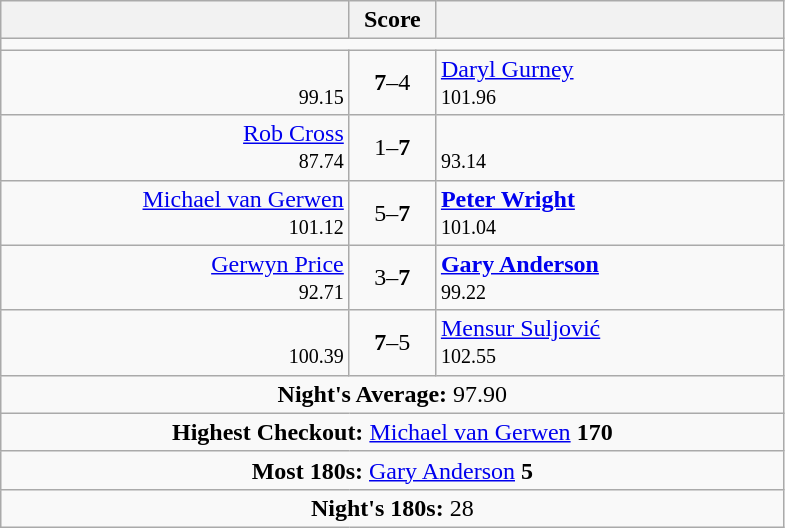<table class=wikitable style="text-align:center">
<tr>
<th width=225></th>
<th width=50>Score</th>
<th width=225></th>
</tr>
<tr align=center>
<td colspan="3"></td>
</tr>
<tr align=left>
<td align=right><strong></strong> <br><small><span>99.15</span></small></td>
<td align=center><strong>7</strong>–4</td>
<td> <a href='#'>Daryl Gurney</a> <br><small><span>101.96</span></small></td>
</tr>
<tr align=left>
<td align=right><a href='#'>Rob Cross</a>  <br><small><span>87.74</span></small></td>
<td align=center>1–<strong>7</strong></td>
<td> <br><small><span>93.14</span></small></td>
</tr>
<tr align=left>
<td align=right><a href='#'>Michael van Gerwen</a>  <br><small><span>101.12</span></small></td>
<td align=center>5–<strong>7</strong></td>
<td> <strong><a href='#'>Peter Wright</a></strong> <br><small><span>101.04</span></small></td>
</tr>
<tr align=left>
<td align=right><a href='#'>Gerwyn Price</a>  <br><small><span>92.71</span></small></td>
<td align=center>3–<strong>7</strong></td>
<td> <strong><a href='#'>Gary Anderson</a></strong> <br><small><span>99.22</span></small></td>
</tr>
<tr align=left>
<td align=right><strong></strong> <br><small><span>100.39</span></small></td>
<td align=center><strong>7</strong>–5</td>
<td> <a href='#'>Mensur Suljović</a> <br><small><span>102.55</span></small></td>
</tr>
<tr align=center>
<td colspan="3"><strong>Night's Average:</strong> 97.90</td>
</tr>
<tr align=center>
<td colspan="3"><strong>Highest Checkout:</strong>  <a href='#'>Michael van Gerwen</a> <strong>170</strong></td>
</tr>
<tr align=center>
<td colspan="3"><strong>Most 180s:</strong>  <a href='#'>Gary Anderson</a> <strong>5</strong></td>
</tr>
<tr align=center>
<td colspan="3"><strong>Night's 180s:</strong> 28</td>
</tr>
</table>
